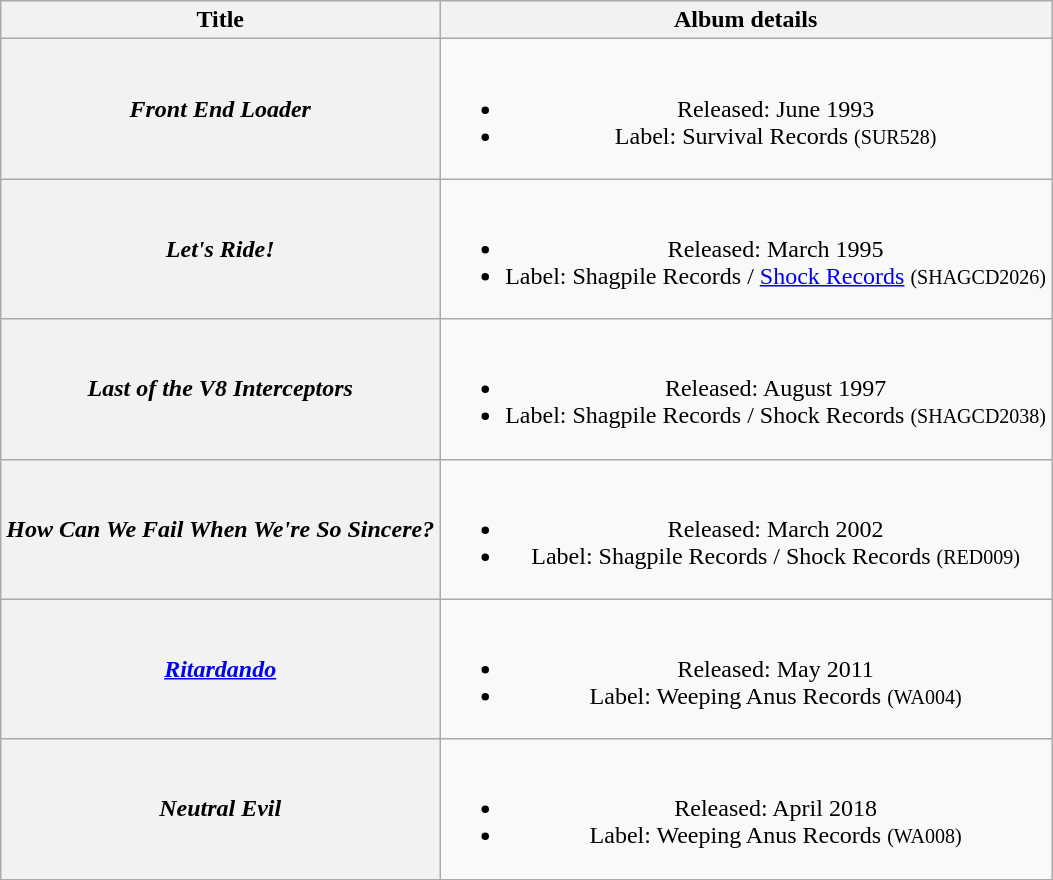<table class="wikitable plainrowheaders" style="text-align:center;" border="1">
<tr>
<th scope="col">Title</th>
<th scope="col">Album details</th>
</tr>
<tr>
<th scope="row"><em>Front End Loader</em></th>
<td><br><ul><li>Released: June 1993</li><li>Label: Survival Records <small>(SUR528)</small></li></ul></td>
</tr>
<tr>
<th scope="row"><em>Let's Ride!</em></th>
<td><br><ul><li>Released: March 1995</li><li>Label: Shagpile Records / <a href='#'>Shock Records</a> <small>(SHAGCD2026)</small></li></ul></td>
</tr>
<tr>
<th scope="row"><em>Last of the V8 Interceptors</em></th>
<td><br><ul><li>Released: August 1997</li><li>Label: Shagpile Records / Shock Records <small>(SHAGCD2038)</small></li></ul></td>
</tr>
<tr>
<th scope="row"><em>How Can We Fail When We're So Sincere?</em></th>
<td><br><ul><li>Released: March 2002</li><li>Label: Shagpile Records / Shock Records <small>(RED009)</small></li></ul></td>
</tr>
<tr>
<th scope="row"><em><a href='#'>Ritardando</a></em></th>
<td><br><ul><li>Released: May 2011</li><li>Label: Weeping Anus Records <small>(WA004)</small></li></ul></td>
</tr>
<tr>
<th scope="row"><em>Neutral Evil</em></th>
<td><br><ul><li>Released: April 2018</li><li>Label: Weeping Anus Records <small>(WA008)</small></li></ul></td>
</tr>
</table>
